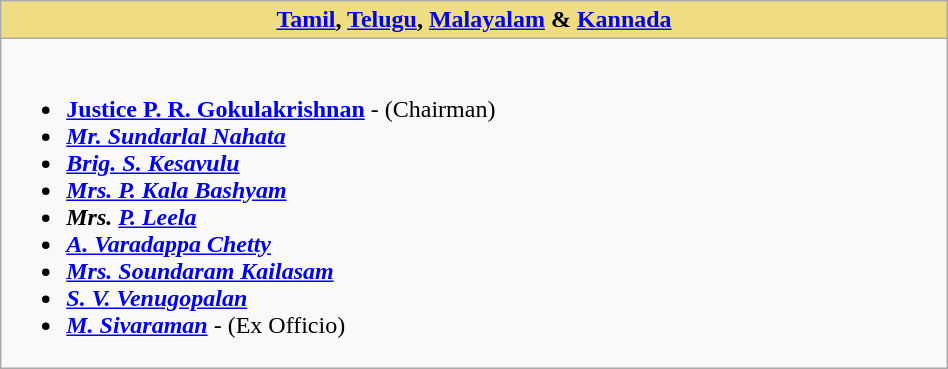<table class="wikitable" width=50% |>
<tr>
<th !  style="background:#eedd82; text-align:center; width:50%;"><a href='#'>Tamil</a>, <a href='#'>Telugu</a>, <a href='#'>Malayalam</a> & <a href='#'>Kannada</a></th>
</tr>
<tr>
<td valign="top"><br><ul><li><strong><a href='#'>Justice P. R. Gokulakrishnan</a></strong> - (Chairman)</li><li><strong><em><a href='#'>Mr. Sundarlal Nahata</a></em></strong></li><li><strong><em><a href='#'>Brig. S. Kesavulu</a></em></strong></li><li><strong><em><a href='#'>Mrs. P. Kala Bashyam</a></em></strong></li><li><strong><em>Mrs. <a href='#'>P. Leela</a></em></strong></li><li><strong><em><a href='#'>A. Varadappa Chetty</a></em></strong></li><li><strong><em><a href='#'>Mrs. Soundaram Kailasam</a></em></strong></li><li><strong><em><a href='#'>S. V. Venugopalan</a></em></strong></li><li><strong><em><a href='#'>M. Sivaraman</a></em></strong> - (Ex Officio)</li></ul></td>
</tr>
</table>
